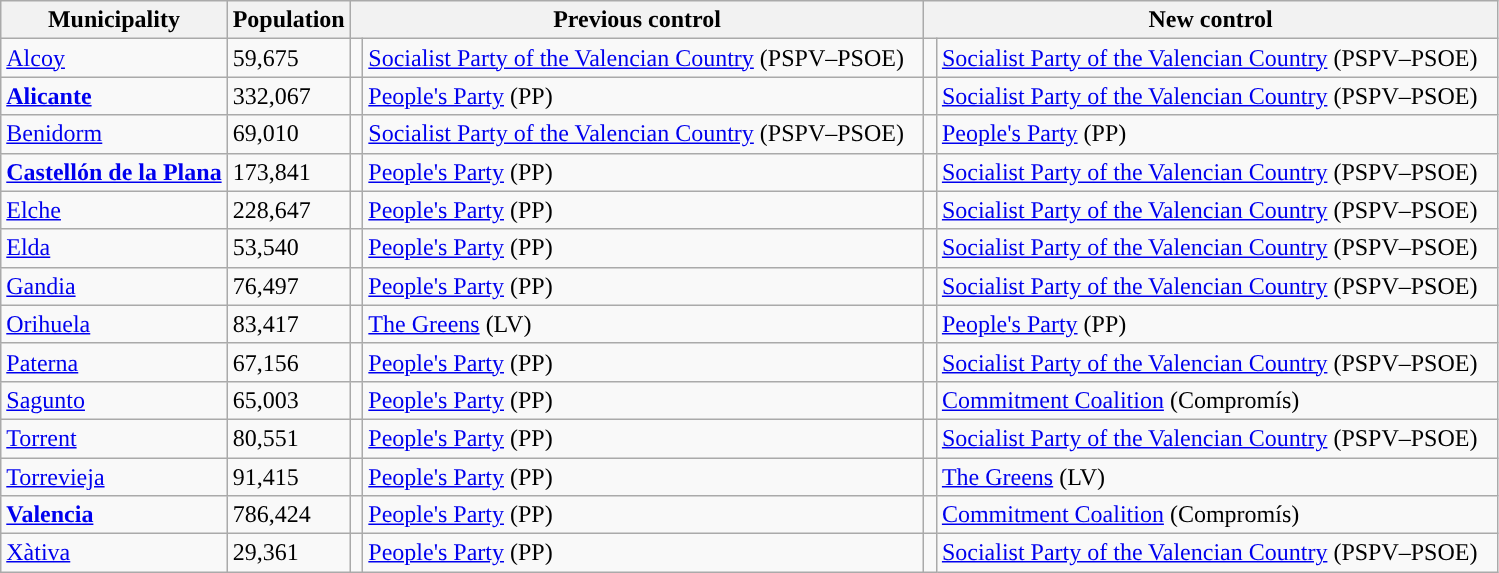<table class="wikitable sortable">
<tr>
<th>Municipality</th>
<th>Population</th>
<th colspan="2" style="width:375px;">Previous control</th>
<th colspan="2" style="width:375px;">New control</th>
</tr>
<tr>
<td><a href='#'>Alcoy</a></td>
<td>59,675</td>
<td width="1" style="color:inherit;background:"></td>
<td><a href='#'>Socialist Party of the Valencian Country</a> (PSPV–PSOE)</td>
<td width="1" style="color:inherit;background:"></td>
<td><a href='#'>Socialist Party of the Valencian Country</a> (PSPV–PSOE)</td>
</tr>
<tr>
<td><strong><a href='#'>Alicante</a></strong></td>
<td>332,067</td>
<td style="color:inherit;background:"></td>
<td><a href='#'>People's Party</a> (PP)</td>
<td style="color:inherit;background:"></td>
<td><a href='#'>Socialist Party of the Valencian Country</a> (PSPV–PSOE) </td>
</tr>
<tr>
<td><a href='#'>Benidorm</a></td>
<td>69,010</td>
<td style="color:inherit;background:"></td>
<td><a href='#'>Socialist Party of the Valencian Country</a> (PSPV–PSOE)</td>
<td style="color:inherit;background:"></td>
<td><a href='#'>People's Party</a> (PP)</td>
</tr>
<tr>
<td><strong><a href='#'>Castellón de la Plana</a></strong></td>
<td>173,841</td>
<td style="color:inherit;background:"></td>
<td><a href='#'>People's Party</a> (PP)</td>
<td style="color:inherit;background:"></td>
<td><a href='#'>Socialist Party of the Valencian Country</a> (PSPV–PSOE)</td>
</tr>
<tr>
<td><a href='#'>Elche</a></td>
<td>228,647</td>
<td style="color:inherit;background:"></td>
<td><a href='#'>People's Party</a> (PP)</td>
<td style="color:inherit;background:"></td>
<td><a href='#'>Socialist Party of the Valencian Country</a> (PSPV–PSOE)</td>
</tr>
<tr>
<td><a href='#'>Elda</a></td>
<td>53,540</td>
<td style="color:inherit;background:"></td>
<td><a href='#'>People's Party</a> (PP)</td>
<td style="color:inherit;background:"></td>
<td><a href='#'>Socialist Party of the Valencian Country</a> (PSPV–PSOE)</td>
</tr>
<tr>
<td><a href='#'>Gandia</a></td>
<td>76,497</td>
<td style="color:inherit;background:"></td>
<td><a href='#'>People's Party</a> (PP)</td>
<td style="color:inherit;background:"></td>
<td><a href='#'>Socialist Party of the Valencian Country</a> (PSPV–PSOE)</td>
</tr>
<tr>
<td><a href='#'>Orihuela</a></td>
<td>83,417</td>
<td style="color:inherit;background:"></td>
<td><a href='#'>The Greens</a> (LV)</td>
<td style="color:inherit;background:"></td>
<td><a href='#'>People's Party</a> (PP)</td>
</tr>
<tr>
<td><a href='#'>Paterna</a></td>
<td>67,156</td>
<td style="color:inherit;background:"></td>
<td><a href='#'>People's Party</a> (PP)</td>
<td style="color:inherit;background:"></td>
<td><a href='#'>Socialist Party of the Valencian Country</a> (PSPV–PSOE)</td>
</tr>
<tr>
<td><a href='#'>Sagunto</a></td>
<td>65,003</td>
<td style="color:inherit;background:"></td>
<td><a href='#'>People's Party</a> (PP)</td>
<td style="color:inherit;background:"></td>
<td><a href='#'>Commitment Coalition</a> (Compromís)</td>
</tr>
<tr>
<td><a href='#'>Torrent</a></td>
<td>80,551</td>
<td style="color:inherit;background:"></td>
<td><a href='#'>People's Party</a> (PP)</td>
<td style="color:inherit;background:"></td>
<td><a href='#'>Socialist Party of the Valencian Country</a> (PSPV–PSOE)</td>
</tr>
<tr>
<td><a href='#'>Torrevieja</a></td>
<td>91,415</td>
<td style="color:inherit;background:"></td>
<td><a href='#'>People's Party</a> (PP)</td>
<td style="color:inherit;background:"></td>
<td><a href='#'>The Greens</a> (LV)</td>
</tr>
<tr>
<td><strong><a href='#'>Valencia</a></strong></td>
<td>786,424</td>
<td style="color:inherit;background:"></td>
<td><a href='#'>People's Party</a> (PP)</td>
<td style="color:inherit;background:"></td>
<td><a href='#'>Commitment Coalition</a> (Compromís)</td>
</tr>
<tr>
<td><a href='#'>Xàtiva</a></td>
<td>29,361</td>
<td style="color:inherit;background:"></td>
<td><a href='#'>People's Party</a> (PP)</td>
<td style="color:inherit;background:"></td>
<td><a href='#'>Socialist Party of the Valencian Country</a> (PSPV–PSOE)</td>
</tr>
</table>
